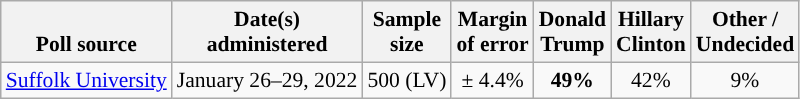<table class="wikitable sortable mw-datatable" style="font-size:90%;text-align:center;line-height:17px">
<tr valign=bottom>
<th>Poll source</th>
<th>Date(s)<br>administered</th>
<th>Sample<br>size</th>
<th>Margin<br>of error</th>
<th class="unsortable">Donald<br>Trump<br></th>
<th class="unsortable">Hillary<br>Clinton<br></th>
<th class="unsortable">Other /<br>Undecided</th>
</tr>
<tr>
<td style="text-align:left;"><a href='#'>Suffolk University</a></td>
<td data-sort-value=2022-01-29>January 26–29, 2022</td>
<td>500 (LV)</td>
<td>± 4.4%</td>
<td style="background-color:"><strong>49%</strong></td>
<td>42%</td>
<td>9%</td>
</tr>
</table>
